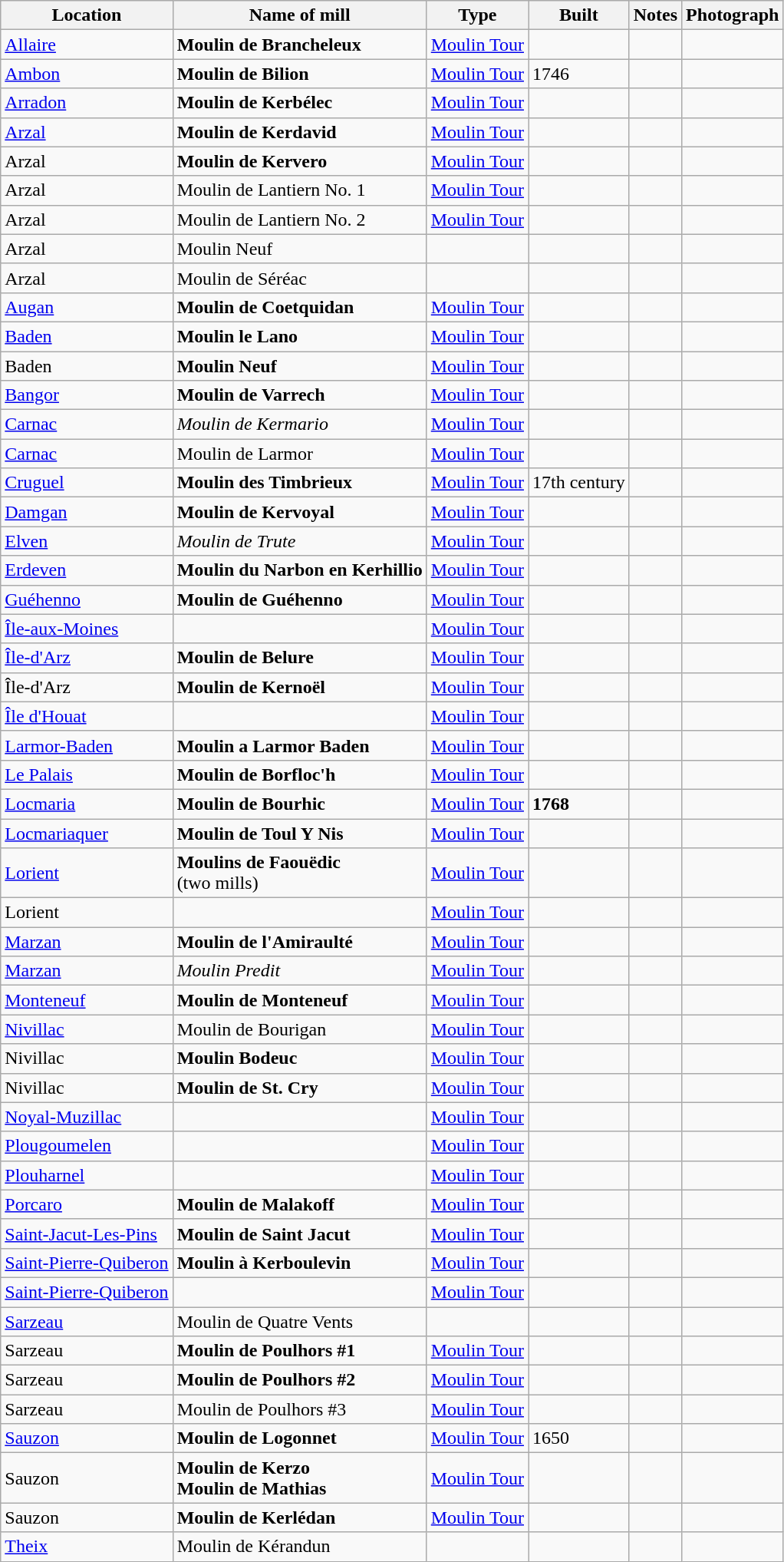<table class="wikitable">
<tr>
<th>Location</th>
<th>Name of mill</th>
<th>Type</th>
<th>Built</th>
<th>Notes</th>
<th>Photograph</th>
</tr>
<tr>
<td><a href='#'>Allaire</a></td>
<td><strong>Moulin de Brancheleux</strong></td>
<td><a href='#'>Moulin Tour</a></td>
<td></td>
<td></td>
<td></td>
</tr>
<tr>
<td><a href='#'>Ambon</a></td>
<td><strong>Moulin de Bilion</strong></td>
<td><a href='#'>Moulin Tour</a></td>
<td>1746</td>
<td> </td>
<td></td>
</tr>
<tr>
<td><a href='#'>Arradon</a></td>
<td><strong>Moulin de Kerbélec</strong></td>
<td><a href='#'>Moulin Tour</a></td>
<td></td>
<td> </td>
<td></td>
</tr>
<tr>
<td><a href='#'>Arzal</a></td>
<td><strong>Moulin de Kerdavid</strong></td>
<td><a href='#'>Moulin Tour</a></td>
<td></td>
<td> </td>
<td></td>
</tr>
<tr>
<td>Arzal</td>
<td><strong>Moulin de Kervero</strong></td>
<td><a href='#'>Moulin Tour</a></td>
<td></td>
<td> </td>
<td></td>
</tr>
<tr>
<td>Arzal</td>
<td>Moulin de Lantiern No. 1</td>
<td><a href='#'>Moulin Tour</a></td>
<td></td>
<td> </td>
<td></td>
</tr>
<tr>
<td>Arzal</td>
<td>Moulin de Lantiern No. 2</td>
<td><a href='#'>Moulin Tour</a></td>
<td></td>
<td> </td>
<td></td>
</tr>
<tr>
<td>Arzal</td>
<td>Moulin Neuf</td>
<td></td>
<td></td>
<td></td>
<td></td>
</tr>
<tr>
<td>Arzal</td>
<td>Moulin de Séréac</td>
<td></td>
<td></td>
<td></td>
<td></td>
</tr>
<tr>
<td><a href='#'>Augan</a></td>
<td><strong>Moulin de Coetquidan</strong></td>
<td><a href='#'>Moulin Tour</a></td>
<td></td>
<td> </td>
<td></td>
</tr>
<tr>
<td><a href='#'>Baden</a></td>
<td><strong>Moulin le Lano</strong></td>
<td><a href='#'>Moulin Tour</a></td>
<td></td>
<td> </td>
<td></td>
</tr>
<tr>
<td>Baden</td>
<td><strong>Moulin Neuf</strong></td>
<td><a href='#'>Moulin Tour</a></td>
<td></td>
<td> </td>
<td></td>
</tr>
<tr>
<td><a href='#'>Bangor</a></td>
<td><strong>Moulin de Varrech</strong></td>
<td><a href='#'>Moulin Tour</a></td>
<td></td>
<td> </td>
<td></td>
</tr>
<tr>
<td><a href='#'>Carnac</a></td>
<td><em>Moulin de Kermario</em></td>
<td><a href='#'>Moulin Tour</a></td>
<td></td>
<td> </td>
<td></td>
</tr>
<tr>
<td><a href='#'>Carnac</a></td>
<td>Moulin de Larmor</td>
<td><a href='#'>Moulin Tour</a></td>
<td></td>
<td></td>
<td></td>
</tr>
<tr>
<td><a href='#'>Cruguel</a></td>
<td><strong>Moulin des Timbrieux</strong></td>
<td><a href='#'>Moulin Tour</a></td>
<td>17th century</td>
<td> </td>
<td></td>
</tr>
<tr>
<td><a href='#'>Damgan</a></td>
<td><strong>Moulin de Kervoyal</strong></td>
<td><a href='#'>Moulin Tour</a></td>
<td></td>
<td> </td>
<td></td>
</tr>
<tr>
<td><a href='#'>Elven</a></td>
<td><em>Moulin de Trute</em></td>
<td><a href='#'>Moulin Tour</a></td>
<td></td>
<td></td>
<td></td>
</tr>
<tr>
<td><a href='#'>Erdeven</a></td>
<td><strong>Moulin du Narbon en Kerhillio</strong></td>
<td><a href='#'>Moulin Tour</a></td>
<td></td>
<td> </td>
<td></td>
</tr>
<tr>
<td><a href='#'>Guéhenno</a></td>
<td><strong>Moulin de Guéhenno</strong></td>
<td><a href='#'>Moulin Tour</a></td>
<td></td>
<td> </td>
<td></td>
</tr>
<tr>
<td><a href='#'>Île-aux-Moines</a></td>
<td></td>
<td><a href='#'>Moulin Tour</a></td>
<td></td>
<td></td>
<td></td>
</tr>
<tr>
<td><a href='#'>Île-d'Arz</a></td>
<td><strong>Moulin de Belure</strong></td>
<td><a href='#'>Moulin Tour</a></td>
<td></td>
<td> </td>
<td></td>
</tr>
<tr>
<td>Île-d'Arz</td>
<td><strong>Moulin de Kernoël</strong></td>
<td><a href='#'>Moulin Tour</a></td>
<td></td>
<td> </td>
<td></td>
</tr>
<tr>
<td><a href='#'>Île d'Houat</a></td>
<td></td>
<td><a href='#'>Moulin Tour</a></td>
<td></td>
<td></td>
<td></td>
</tr>
<tr>
<td><a href='#'>Larmor-Baden</a></td>
<td><strong>Moulin a Larmor Baden</strong></td>
<td><a href='#'>Moulin Tour</a></td>
<td></td>
<td> </td>
<td></td>
</tr>
<tr>
<td><a href='#'>Le Palais</a></td>
<td><strong>Moulin de Borfloc'h</strong></td>
<td><a href='#'>Moulin Tour</a></td>
<td></td>
<td> </td>
<td></td>
</tr>
<tr>
<td><a href='#'>Locmaria</a></td>
<td><strong>Moulin de Bourhic</strong></td>
<td><a href='#'>Moulin Tour</a></td>
<td><strong>1768</strong></td>
<td> </td>
<td></td>
</tr>
<tr>
<td><a href='#'>Locmariaquer</a></td>
<td><strong>Moulin de Toul Y Nis</strong></td>
<td><a href='#'>Moulin Tour</a></td>
<td></td>
<td> </td>
<td></td>
</tr>
<tr>
<td><a href='#'>Lorient</a></td>
<td><strong>Moulins de Faouëdic</strong><br>(two mills)</td>
<td><a href='#'>Moulin Tour</a></td>
<td></td>
<td></td>
<td></td>
</tr>
<tr>
<td>Lorient</td>
<td></td>
<td><a href='#'>Moulin Tour</a></td>
<td></td>
<td></td>
<td></td>
</tr>
<tr>
<td><a href='#'>Marzan</a></td>
<td><strong>Moulin de l'Amiraulté</strong></td>
<td><a href='#'>Moulin Tour</a></td>
<td></td>
<td></td>
<td></td>
</tr>
<tr>
<td><a href='#'>Marzan</a></td>
<td><em>Moulin Predit</em></td>
<td><a href='#'>Moulin Tour</a></td>
<td></td>
<td></td>
<td></td>
</tr>
<tr>
<td><a href='#'>Monteneuf</a></td>
<td><strong>Moulin de Monteneuf</strong></td>
<td><a href='#'>Moulin Tour</a></td>
<td></td>
<td> </td>
<td></td>
</tr>
<tr>
<td><a href='#'>Nivillac</a></td>
<td>Moulin de Bourigan</td>
<td><a href='#'>Moulin Tour</a></td>
<td></td>
<td></td>
<td></td>
</tr>
<tr>
<td>Nivillac</td>
<td><strong>Moulin Bodeuc</strong></td>
<td><a href='#'>Moulin Tour</a></td>
<td></td>
<td></td>
<td></td>
</tr>
<tr>
<td>Nivillac</td>
<td><strong>Moulin de St. Cry</strong></td>
<td><a href='#'>Moulin Tour</a></td>
<td></td>
<td></td>
<td></td>
</tr>
<tr>
<td><a href='#'>Noyal-Muzillac</a></td>
<td></td>
<td><a href='#'>Moulin Tour</a></td>
<td></td>
<td></td>
<td></td>
</tr>
<tr>
<td><a href='#'>Plougoumelen</a></td>
<td></td>
<td><a href='#'>Moulin Tour</a></td>
<td></td>
<td></td>
<td></td>
</tr>
<tr>
<td><a href='#'>Plouharnel</a></td>
<td></td>
<td><a href='#'>Moulin Tour</a></td>
<td></td>
<td></td>
<td></td>
</tr>
<tr>
<td><a href='#'>Porcaro</a></td>
<td><strong>Moulin de Malakoff</strong></td>
<td><a href='#'>Moulin Tour</a></td>
<td></td>
<td> </td>
<td></td>
</tr>
<tr>
<td><a href='#'>Saint-Jacut-Les-Pins</a></td>
<td><strong>Moulin de Saint Jacut</strong></td>
<td><a href='#'>Moulin Tour</a></td>
<td></td>
<td></td>
<td></td>
</tr>
<tr>
<td><a href='#'>Saint-Pierre-Quiberon</a></td>
<td><strong>Moulin à Kerboulevin</strong></td>
<td><a href='#'>Moulin Tour</a></td>
<td></td>
<td> </td>
<td></td>
</tr>
<tr>
<td><a href='#'>Saint-Pierre-Quiberon</a></td>
<td></td>
<td><a href='#'>Moulin Tour</a></td>
<td></td>
<td></td>
<td></td>
</tr>
<tr>
<td><a href='#'>Sarzeau</a></td>
<td>Moulin de Quatre Vents</td>
<td></td>
<td></td>
<td></td>
<td></td>
</tr>
<tr>
<td>Sarzeau</td>
<td><strong>Moulin de Poulhors #1</strong></td>
<td><a href='#'>Moulin Tour</a></td>
<td></td>
<td> </td>
<td></td>
</tr>
<tr>
<td>Sarzeau</td>
<td><strong>Moulin de Poulhors #2</strong></td>
<td><a href='#'>Moulin Tour</a></td>
<td></td>
<td> </td>
<td></td>
</tr>
<tr>
<td>Sarzeau</td>
<td>Moulin de Poulhors #3</td>
<td><a href='#'>Moulin Tour</a></td>
<td></td>
<td> </td>
<td></td>
</tr>
<tr>
<td><a href='#'>Sauzon</a></td>
<td><strong>Moulin de Logonnet</strong></td>
<td><a href='#'>Moulin Tour</a></td>
<td>1650</td>
<td> </td>
<td></td>
</tr>
<tr>
<td>Sauzon</td>
<td><strong>Moulin de Kerzo<br>Moulin de Mathias</strong></td>
<td><a href='#'>Moulin Tour</a></td>
<td></td>
<td> </td>
<td></td>
</tr>
<tr>
<td>Sauzon</td>
<td><strong>Moulin de Kerlédan</strong></td>
<td><a href='#'>Moulin Tour</a></td>
<td></td>
<td> </td>
<td></td>
</tr>
<tr>
<td><a href='#'>Theix</a></td>
<td>Moulin de Kérandun</td>
<td></td>
<td></td>
<td></td>
<td></td>
</tr>
</table>
